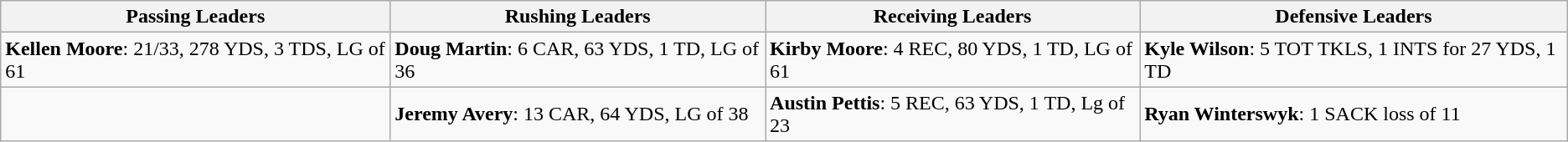<table class="wikitable">
<tr>
<th>Passing Leaders</th>
<th>Rushing Leaders</th>
<th>Receiving Leaders</th>
<th>Defensive Leaders</th>
</tr>
<tr>
<td><strong>Kellen Moore</strong>: 21/33, 278 YDS, 3 TDS, LG of 61</td>
<td><strong>Doug Martin</strong>: 6 CAR, 63 YDS, 1 TD, LG of 36</td>
<td><strong>Kirby Moore</strong>: 4 REC, 80 YDS, 1 TD, LG of 61</td>
<td><strong>Kyle Wilson</strong>: 5 TOT TKLS, 1 INTS for 27 YDS, 1 TD</td>
</tr>
<tr>
<td></td>
<td><strong>Jeremy Avery</strong>: 13 CAR, 64 YDS, LG of 38</td>
<td><strong>Austin Pettis</strong>: 5 REC, 63 YDS, 1 TD, Lg of 23</td>
<td><strong>Ryan Winterswyk</strong>: 1 SACK loss of 11</td>
</tr>
</table>
